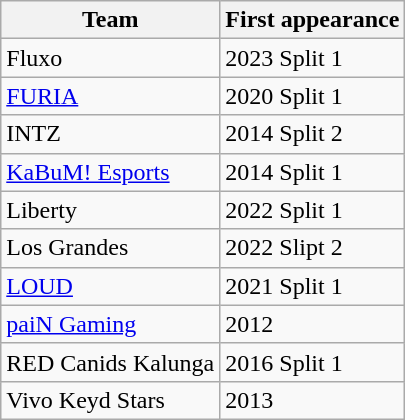<table class="wikitable sortable">
<tr>
<th>Team</th>
<th>First appearance</th>
</tr>
<tr>
<td>Fluxo</td>
<td>2023 Split 1</td>
</tr>
<tr>
<td><a href='#'>FURIA</a></td>
<td>2020 Split 1</td>
</tr>
<tr>
<td>INTZ</td>
<td>2014 Split 2</td>
</tr>
<tr>
<td><a href='#'>KaBuM! Esports</a></td>
<td>2014 Split 1</td>
</tr>
<tr>
<td>Liberty</td>
<td>2022 Split 1</td>
</tr>
<tr>
<td>Los Grandes</td>
<td>2022 Slipt 2</td>
</tr>
<tr>
<td><a href='#'>LOUD</a></td>
<td>2021 Split 1</td>
</tr>
<tr>
<td><a href='#'>paiN Gaming</a></td>
<td>2012</td>
</tr>
<tr>
<td>RED Canids Kalunga</td>
<td>2016 Split 1</td>
</tr>
<tr>
<td>Vivo Keyd Stars</td>
<td>2013</td>
</tr>
</table>
